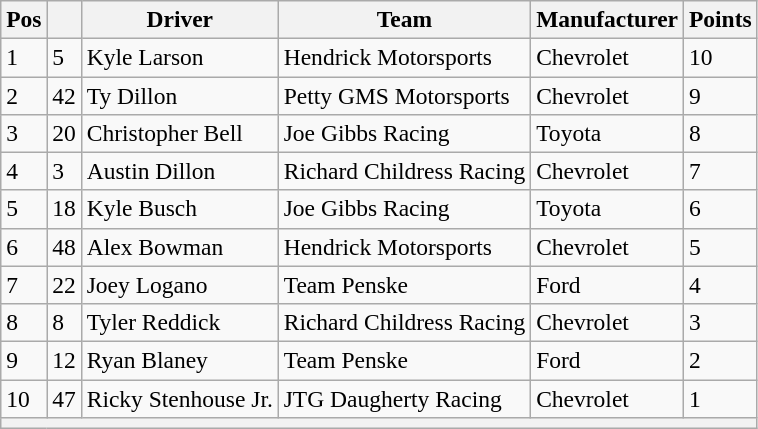<table class="wikitable" style="font-size:98%">
<tr>
<th>Pos</th>
<th></th>
<th>Driver</th>
<th>Team</th>
<th>Manufacturer</th>
<th>Points</th>
</tr>
<tr>
<td>1</td>
<td>5</td>
<td>Kyle Larson</td>
<td>Hendrick Motorsports</td>
<td>Chevrolet</td>
<td>10</td>
</tr>
<tr>
<td>2</td>
<td>42</td>
<td>Ty Dillon</td>
<td>Petty GMS Motorsports</td>
<td>Chevrolet</td>
<td>9</td>
</tr>
<tr>
<td>3</td>
<td>20</td>
<td>Christopher Bell</td>
<td>Joe Gibbs Racing</td>
<td>Toyota</td>
<td>8</td>
</tr>
<tr>
<td>4</td>
<td>3</td>
<td>Austin Dillon</td>
<td>Richard Childress Racing</td>
<td>Chevrolet</td>
<td>7</td>
</tr>
<tr>
<td>5</td>
<td>18</td>
<td>Kyle Busch</td>
<td>Joe Gibbs Racing</td>
<td>Toyota</td>
<td>6</td>
</tr>
<tr>
<td>6</td>
<td>48</td>
<td>Alex Bowman</td>
<td>Hendrick Motorsports</td>
<td>Chevrolet</td>
<td>5</td>
</tr>
<tr>
<td>7</td>
<td>22</td>
<td>Joey Logano</td>
<td>Team Penske</td>
<td>Ford</td>
<td>4</td>
</tr>
<tr>
<td>8</td>
<td>8</td>
<td>Tyler Reddick</td>
<td>Richard Childress Racing</td>
<td>Chevrolet</td>
<td>3</td>
</tr>
<tr>
<td>9</td>
<td>12</td>
<td>Ryan Blaney</td>
<td>Team Penske</td>
<td>Ford</td>
<td>2</td>
</tr>
<tr>
<td>10</td>
<td>47</td>
<td>Ricky Stenhouse Jr.</td>
<td>JTG Daugherty Racing</td>
<td>Chevrolet</td>
<td>1</td>
</tr>
<tr>
<th colspan="6"></th>
</tr>
</table>
